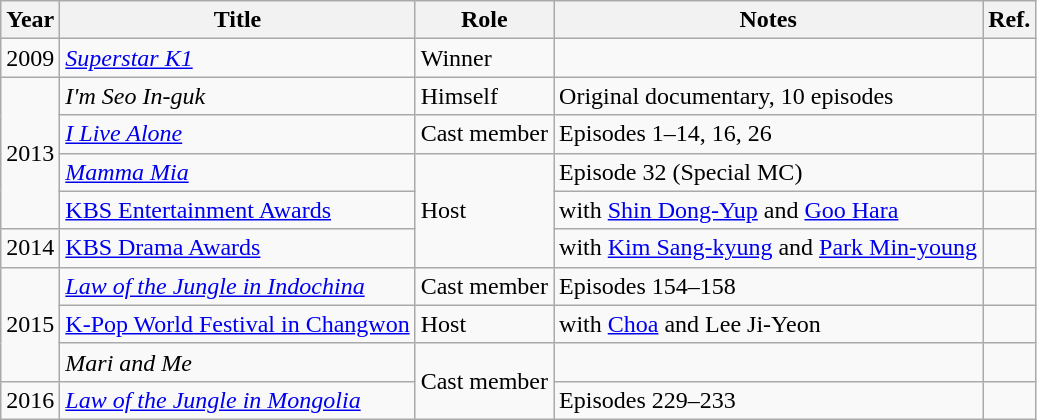<table class="wikitable">
<tr>
<th>Year</th>
<th>Title</th>
<th>Role</th>
<th>Notes</th>
<th>Ref.</th>
</tr>
<tr>
<td>2009</td>
<td><em><a href='#'>Superstar K1</a></em></td>
<td>Winner</td>
<td></td>
<td></td>
</tr>
<tr>
<td rowspan="4">2013</td>
<td><em>I'm Seo In-guk</em></td>
<td>Himself</td>
<td>Original documentary, 10 episodes</td>
<td></td>
</tr>
<tr>
<td><em><a href='#'>I Live Alone</a></em></td>
<td>Cast member</td>
<td>Episodes 1–14, 16, 26</td>
<td></td>
</tr>
<tr>
<td><em><a href='#'>Mamma Mia</a></em></td>
<td rowspan="3">Host</td>
<td>Episode 32 (Special MC)</td>
<td></td>
</tr>
<tr>
<td><a href='#'>KBS Entertainment Awards</a></td>
<td>with <a href='#'>Shin Dong-Yup</a> and <a href='#'>Goo Hara</a></td>
<td></td>
</tr>
<tr>
<td>2014</td>
<td><a href='#'>KBS Drama Awards</a></td>
<td>with <a href='#'>Kim Sang-kyung</a> and <a href='#'>Park Min-young</a></td>
<td></td>
</tr>
<tr>
<td rowspan=3>2015</td>
<td><em><a href='#'>Law of the Jungle in Indochina</a></em></td>
<td>Cast member</td>
<td>Episodes 154–158</td>
<td></td>
</tr>
<tr>
<td><a href='#'> K-Pop World Festival in Changwon</a></td>
<td>Host</td>
<td>with <a href='#'>Choa</a> and Lee Ji-Yeon</td>
<td></td>
</tr>
<tr>
<td><em>Mari and Me</em></td>
<td rowspan="2">Cast member</td>
<td></td>
<td></td>
</tr>
<tr>
<td>2016</td>
<td><em><a href='#'>Law of the Jungle in Mongolia</a></em></td>
<td>Episodes 229–233</td>
<td></td>
</tr>
</table>
